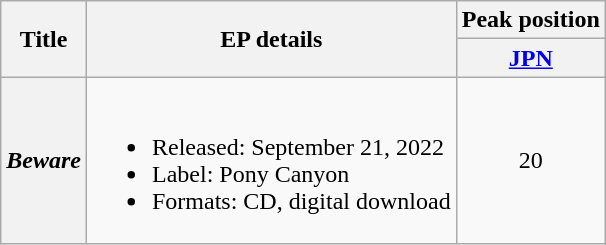<table class="wikitable plainrowheaders">
<tr>
<th scope="col" rowspan="2">Title</th>
<th scope="col" rowspan="2">EP details</th>
<th scope="col" colspan="1">Peak position</th>
</tr>
<tr>
<th scope="col"><a href='#'>JPN</a><br></th>
</tr>
<tr>
<th scope="row"><em>Beware</em></th>
<td><br><ul><li>Released: September 21, 2022</li><li>Label: Pony Canyon</li><li>Formats: CD, digital download</li></ul></td>
<td align=center>20</td>
</tr>
</table>
